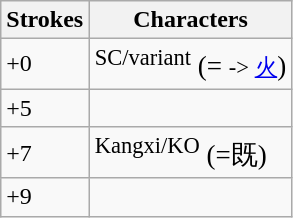<table class="wikitable">
<tr>
<th>Strokes</th>
<th>Characters</th>
</tr>
<tr --->
<td>+0</td>
<td style="font-size: large;"><sup>SC/variant</sup> (= <small>-> <a href='#'>火</a></small>) </td>
</tr>
<tr --->
<td>+5</td>
<td style="font-size: large;"></td>
</tr>
<tr --->
<td>+7</td>
<td style="font-size: large;"><sup>Kangxi/KO</sup> (=既)</td>
</tr>
<tr --->
<td>+9</td>
<td style="font-size: large;"></td>
</tr>
</table>
